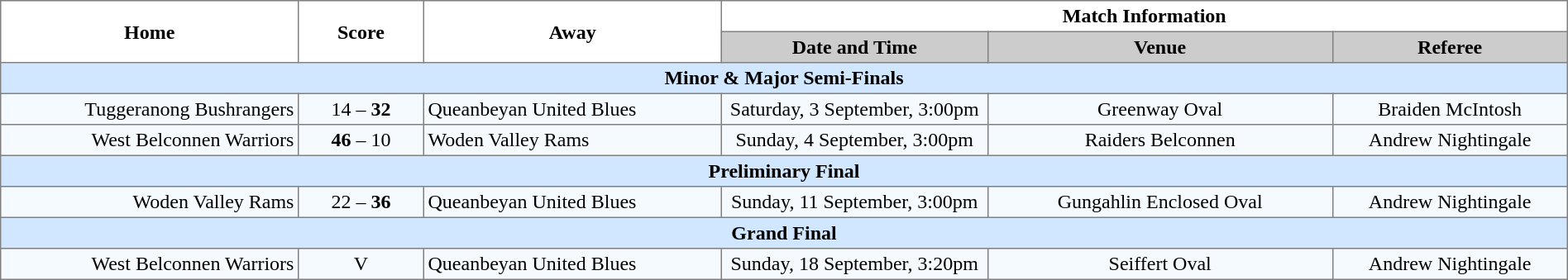<table border="1" cellpadding="3" cellspacing="0" width="100%" style="border-collapse:collapse;  text-align:center;">
<tr>
<th rowspan="2" width="19%">Home</th>
<th rowspan="2" width="8%">Score</th>
<th rowspan="2" width="19%">Away</th>
<th colspan="3">Match Information</th>
</tr>
<tr style="background:#CCCCCC">
<th width="17%">Date and Time</th>
<th width="22%">Venue</th>
<th width="50%">Referee</th>
</tr>
<tr style="background:#d0e7ff;">
<td colspan="6"><strong>Minor & Major Semi-Finals</strong></td>
</tr>
<tr style="text-align:center; background:#f5faff;">
<td align="right">Tuggeranong Bushrangers </td>
<td>14 – <strong>32</strong></td>
<td align="left"> Queanbeyan United Blues</td>
<td>Saturday, 3 September, 3:00pm</td>
<td>Greenway Oval</td>
<td>Braiden McIntosh</td>
</tr>
<tr style="text-align:center; background:#f5faff;">
<td align="right">West Belconnen Warriors </td>
<td><strong>46</strong> – 10</td>
<td align="left"> Woden Valley Rams</td>
<td>Sunday, 4 September, 3:00pm</td>
<td>Raiders Belconnen</td>
<td>Andrew Nightingale</td>
</tr>
<tr style="background:#d0e7ff;">
<td colspan="6"><strong>Preliminary Final</strong></td>
</tr>
<tr style="text-align:center; background:#f5faff;">
<td align="right">Woden Valley Rams </td>
<td>22 – <strong>36</strong></td>
<td align="left"> Queanbeyan United Blues</td>
<td>Sunday, 11 September, 3:00pm</td>
<td>Gungahlin Enclosed Oval</td>
<td>Andrew Nightingale</td>
</tr>
<tr style="background:#d0e7ff;">
<td colspan="6"><strong>Grand Final</strong></td>
</tr>
<tr style="text-align:center; background:#f5faff;">
<td align="right">West Belconnen Warriors </td>
<td>V</td>
<td align="left"> Queanbeyan United Blues</td>
<td>Sunday, 18 September, 3:20pm</td>
<td>Seiffert Oval</td>
<td>Andrew Nightingale</td>
</tr>
</table>
